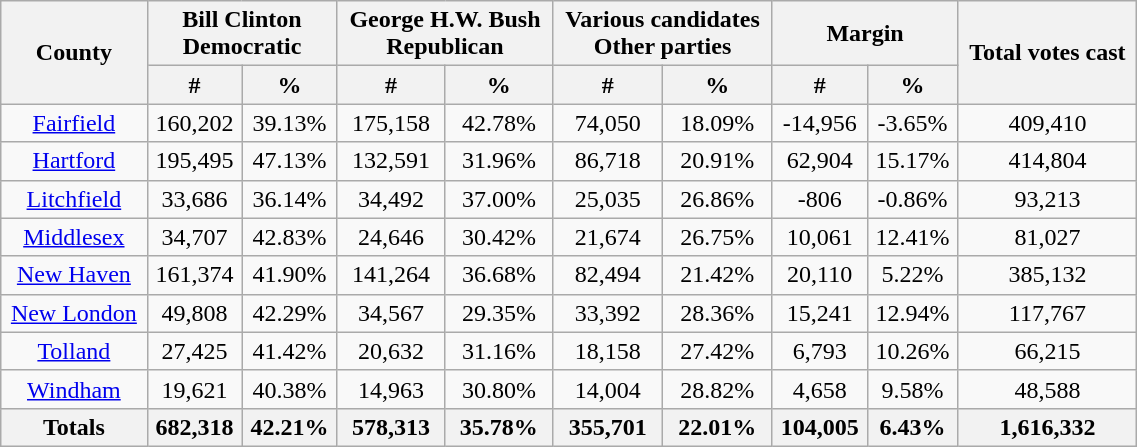<table width="60%"  class="wikitable sortable" style="text-align:center">
<tr>
<th style="text-align:center;" rowspan="2">County</th>
<th style="text-align:center;" colspan="2">Bill Clinton<br>Democratic</th>
<th style="text-align:center;" colspan="2">George H.W. Bush<br>Republican</th>
<th style="text-align:center;" colspan="2">Various candidates<br>Other parties</th>
<th style="text-align:center;" colspan="2">Margin</th>
<th style="text-align:center;" rowspan="2">Total votes cast</th>
</tr>
<tr>
<th style="text-align:center;" data-sort-type="number">#</th>
<th style="text-align:center;" data-sort-type="number">%</th>
<th style="text-align:center;" data-sort-type="number">#</th>
<th style="text-align:center;" data-sort-type="number">%</th>
<th style="text-align:center;" data-sort-type="number">#</th>
<th style="text-align:center;" data-sort-type="number">%</th>
<th style="text-align:center;" data-sort-type="number">#</th>
<th style="text-align:center;" data-sort-type="number">%</th>
</tr>
<tr style="text-align:center;">
<td><a href='#'>Fairfield</a></td>
<td>160,202</td>
<td>39.13%</td>
<td>175,158</td>
<td>42.78%</td>
<td>74,050</td>
<td>18.09%</td>
<td>-14,956</td>
<td>-3.65%</td>
<td>409,410</td>
</tr>
<tr style="text-align:center;">
<td><a href='#'>Hartford</a></td>
<td>195,495</td>
<td>47.13%</td>
<td>132,591</td>
<td>31.96%</td>
<td>86,718</td>
<td>20.91%</td>
<td>62,904</td>
<td>15.17%</td>
<td>414,804</td>
</tr>
<tr style="text-align:center;">
<td><a href='#'>Litchfield</a></td>
<td>33,686</td>
<td>36.14%</td>
<td>34,492</td>
<td>37.00%</td>
<td>25,035</td>
<td>26.86%</td>
<td>-806</td>
<td>-0.86%</td>
<td>93,213</td>
</tr>
<tr style="text-align:center;">
<td><a href='#'>Middlesex</a></td>
<td>34,707</td>
<td>42.83%</td>
<td>24,646</td>
<td>30.42%</td>
<td>21,674</td>
<td>26.75%</td>
<td>10,061</td>
<td>12.41%</td>
<td>81,027</td>
</tr>
<tr style="text-align:center;">
<td><a href='#'>New Haven</a></td>
<td>161,374</td>
<td>41.90%</td>
<td>141,264</td>
<td>36.68%</td>
<td>82,494</td>
<td>21.42%</td>
<td>20,110</td>
<td>5.22%</td>
<td>385,132</td>
</tr>
<tr style="text-align:center;">
<td><a href='#'>New London</a></td>
<td>49,808</td>
<td>42.29%</td>
<td>34,567</td>
<td>29.35%</td>
<td>33,392</td>
<td>28.36%</td>
<td>15,241</td>
<td>12.94%</td>
<td>117,767</td>
</tr>
<tr style="text-align:center;">
<td><a href='#'>Tolland</a></td>
<td>27,425</td>
<td>41.42%</td>
<td>20,632</td>
<td>31.16%</td>
<td>18,158</td>
<td>27.42%</td>
<td>6,793</td>
<td>10.26%</td>
<td>66,215</td>
</tr>
<tr style="text-align:center;">
<td><a href='#'>Windham</a></td>
<td>19,621</td>
<td>40.38%</td>
<td>14,963</td>
<td>30.80%</td>
<td>14,004</td>
<td>28.82%</td>
<td>4,658</td>
<td>9.58%</td>
<td>48,588</td>
</tr>
<tr>
<th>Totals</th>
<th>682,318</th>
<th>42.21%</th>
<th>578,313</th>
<th>35.78%</th>
<th>355,701</th>
<th>22.01%</th>
<th>104,005</th>
<th>6.43%</th>
<th>1,616,332</th>
</tr>
</table>
